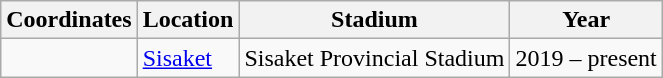<table class="wikitable sortable">
<tr>
<th>Coordinates</th>
<th>Location</th>
<th>Stadium</th>
<th>Year</th>
</tr>
<tr>
<td></td>
<td><a href='#'>Sisaket</a></td>
<td>Sisaket Provincial Stadium</td>
<td>2019 – present</td>
</tr>
</table>
